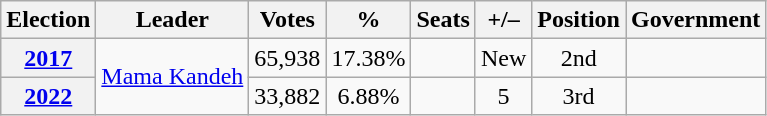<table class=wikitable style=text-align:center>
<tr>
<th>Election</th>
<th>Leader</th>
<th>Votes</th>
<th>%</th>
<th>Seats</th>
<th>+/–</th>
<th><strong>Position</strong></th>
<th><strong>Government</strong></th>
</tr>
<tr>
<th><a href='#'>2017</a></th>
<td rowspan=2><a href='#'>Mama Kandeh</a></td>
<td>65,938</td>
<td>17.38%</td>
<td></td>
<td>New</td>
<td> 2nd</td>
<td></td>
</tr>
<tr>
<th><a href='#'>2022</a></th>
<td>33,882</td>
<td>6.88%</td>
<td></td>
<td> 5</td>
<td> 3rd</td>
<td></td>
</tr>
</table>
